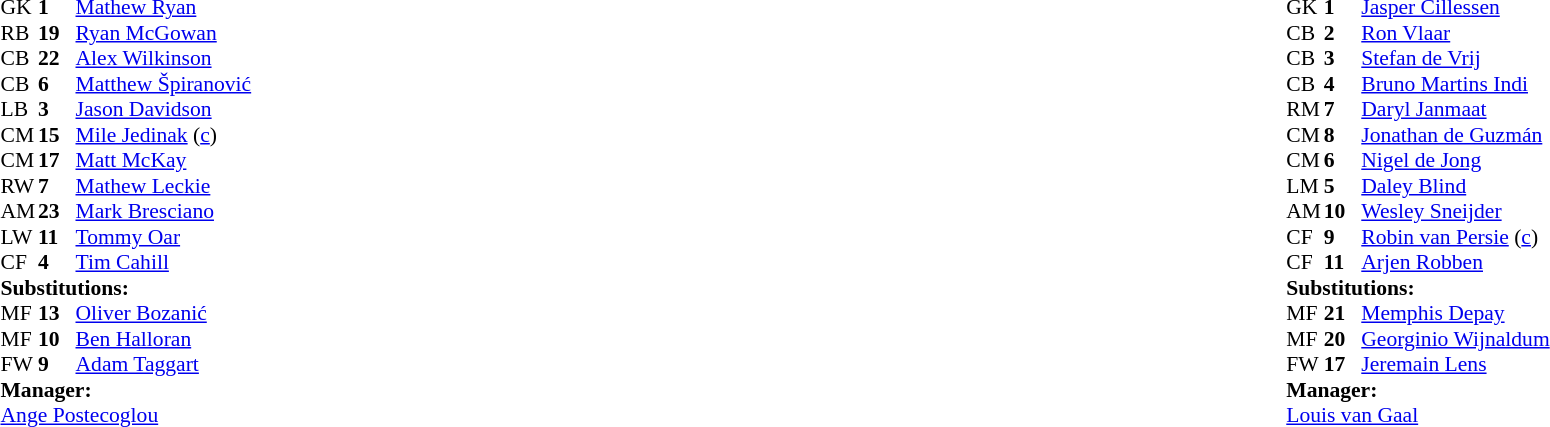<table width="100%">
<tr>
<td valign="top" width="40%"><br><table style="font-size: 90%" cellspacing="0" cellpadding="0">
<tr>
<th width=25></th>
<th width=25></th>
</tr>
<tr>
<td>GK</td>
<td><strong>1</strong></td>
<td><a href='#'>Mathew Ryan</a></td>
</tr>
<tr>
<td>RB</td>
<td><strong>19</strong></td>
<td><a href='#'>Ryan McGowan</a></td>
</tr>
<tr>
<td>CB</td>
<td><strong>22</strong></td>
<td><a href='#'>Alex Wilkinson</a></td>
</tr>
<tr>
<td>CB</td>
<td><strong>6</strong></td>
<td><a href='#'>Matthew Špiranović</a></td>
</tr>
<tr>
<td>LB</td>
<td><strong>3</strong></td>
<td><a href='#'>Jason Davidson</a></td>
</tr>
<tr>
<td>CM</td>
<td><strong>15</strong></td>
<td><a href='#'>Mile Jedinak</a> (<a href='#'>c</a>)</td>
</tr>
<tr>
<td>CM</td>
<td><strong>17</strong></td>
<td><a href='#'>Matt McKay</a></td>
</tr>
<tr>
<td>RW</td>
<td><strong>7</strong></td>
<td><a href='#'>Mathew Leckie</a></td>
</tr>
<tr>
<td>AM</td>
<td><strong>23</strong></td>
<td><a href='#'>Mark Bresciano</a></td>
<td></td>
<td></td>
</tr>
<tr>
<td>LW</td>
<td><strong>11</strong></td>
<td><a href='#'>Tommy Oar</a></td>
<td></td>
<td></td>
</tr>
<tr>
<td>CF</td>
<td><strong>4</strong></td>
<td><a href='#'>Tim Cahill</a></td>
<td></td>
<td></td>
</tr>
<tr>
<td colspan=3><strong>Substitutions:</strong></td>
</tr>
<tr>
<td>MF</td>
<td><strong>13</strong></td>
<td><a href='#'>Oliver Bozanić</a></td>
<td></td>
<td></td>
</tr>
<tr>
<td>MF</td>
<td><strong>10</strong></td>
<td><a href='#'>Ben Halloran</a></td>
<td></td>
<td></td>
</tr>
<tr>
<td>FW</td>
<td><strong>9</strong></td>
<td><a href='#'>Adam Taggart</a></td>
<td></td>
<td></td>
</tr>
<tr>
<td colspan=3><strong>Manager:</strong></td>
</tr>
<tr>
<td colspan=3><a href='#'>Ange Postecoglou</a></td>
</tr>
</table>
</td>
<td valign="top"></td>
<td valign="top" width="50%"><br><table cellspacing="0" cellpadding="0" style="font-size:90%; margin:auto">
<tr>
<th width=25></th>
<th width=25></th>
</tr>
<tr>
<td>GK</td>
<td><strong>1</strong></td>
<td><a href='#'>Jasper Cillessen</a></td>
</tr>
<tr>
<td>CB</td>
<td><strong>2</strong></td>
<td><a href='#'>Ron Vlaar</a></td>
</tr>
<tr>
<td>CB</td>
<td><strong>3</strong></td>
<td><a href='#'>Stefan de Vrij</a></td>
</tr>
<tr>
<td>CB</td>
<td><strong>4</strong></td>
<td><a href='#'>Bruno Martins Indi</a></td>
<td></td>
<td></td>
</tr>
<tr>
<td>RM</td>
<td><strong>7</strong></td>
<td><a href='#'>Daryl Janmaat</a></td>
</tr>
<tr>
<td>CM</td>
<td><strong>8</strong></td>
<td><a href='#'>Jonathan de Guzmán</a></td>
<td></td>
<td></td>
</tr>
<tr>
<td>CM</td>
<td><strong>6</strong></td>
<td><a href='#'>Nigel de Jong</a></td>
</tr>
<tr>
<td>LM</td>
<td><strong>5</strong></td>
<td><a href='#'>Daley Blind</a></td>
</tr>
<tr>
<td>AM</td>
<td><strong>10</strong></td>
<td><a href='#'>Wesley Sneijder</a></td>
</tr>
<tr>
<td>CF</td>
<td><strong>9</strong></td>
<td><a href='#'>Robin van Persie</a> (<a href='#'>c</a>)</td>
<td></td>
<td></td>
</tr>
<tr>
<td>CF</td>
<td><strong>11</strong></td>
<td><a href='#'>Arjen Robben</a></td>
</tr>
<tr>
<td colspan=3><strong>Substitutions:</strong></td>
</tr>
<tr>
<td>MF</td>
<td><strong>21</strong></td>
<td><a href='#'>Memphis Depay</a></td>
<td></td>
<td></td>
</tr>
<tr>
<td>MF</td>
<td><strong>20</strong></td>
<td><a href='#'>Georginio Wijnaldum</a></td>
<td></td>
<td></td>
</tr>
<tr>
<td>FW</td>
<td><strong>17</strong></td>
<td><a href='#'>Jeremain Lens</a></td>
<td></td>
<td></td>
</tr>
<tr>
<td colspan=3><strong>Manager:</strong></td>
</tr>
<tr>
<td colspan=3><a href='#'>Louis van Gaal</a></td>
</tr>
</table>
</td>
</tr>
</table>
